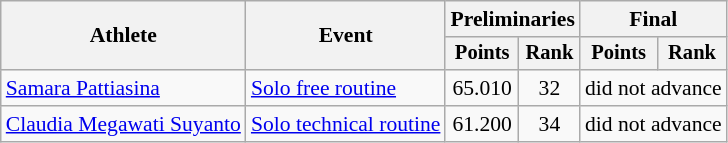<table class=wikitable style="font-size:90%">
<tr>
<th rowspan="2">Athlete</th>
<th rowspan="2">Event</th>
<th colspan="2">Preliminaries</th>
<th colspan="2">Final</th>
</tr>
<tr style="font-size:95%">
<th>Points</th>
<th>Rank</th>
<th>Points</th>
<th>Rank</th>
</tr>
<tr align=center>
<td align=left><a href='#'>Samara Pattiasina</a></td>
<td align=left><a href='#'>Solo free routine</a></td>
<td>65.010</td>
<td>32</td>
<td colspan=2>did not advance</td>
</tr>
<tr align=center>
<td align=left><a href='#'>Claudia Megawati Suyanto</a></td>
<td align=left><a href='#'>Solo technical routine</a></td>
<td>61.200</td>
<td>34</td>
<td colspan=2>did not advance</td>
</tr>
</table>
